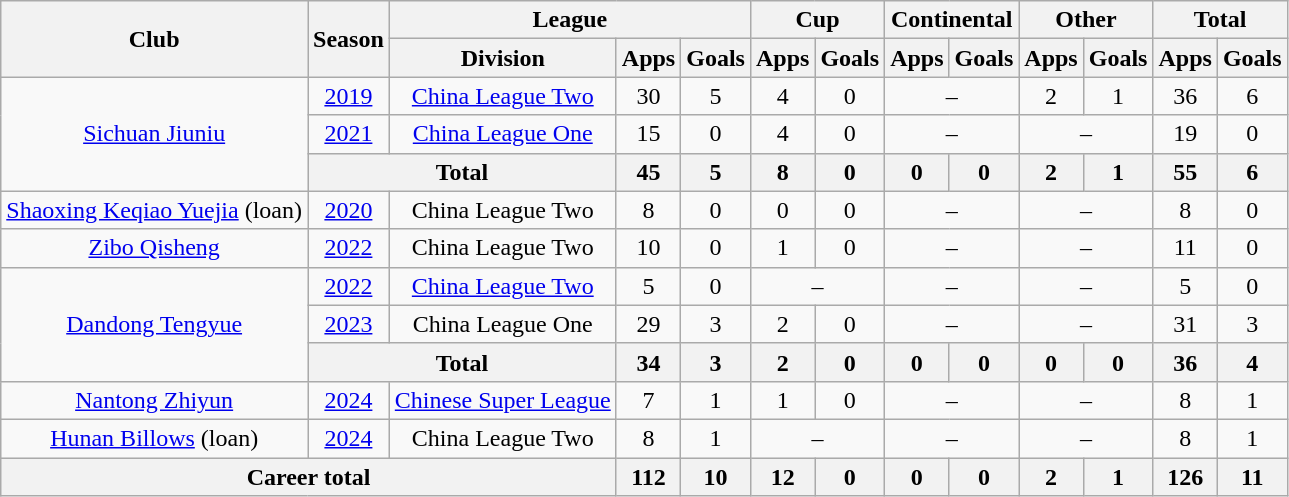<table class="wikitable" style="text-align: center">
<tr>
<th rowspan="2">Club</th>
<th rowspan="2">Season</th>
<th colspan="3">League</th>
<th colspan="2">Cup</th>
<th colspan="2">Continental</th>
<th colspan="2">Other</th>
<th colspan="2">Total</th>
</tr>
<tr>
<th>Division</th>
<th>Apps</th>
<th>Goals</th>
<th>Apps</th>
<th>Goals</th>
<th>Apps</th>
<th>Goals</th>
<th>Apps</th>
<th>Goals</th>
<th>Apps</th>
<th>Goals</th>
</tr>
<tr>
<td rowspan="3"><a href='#'>Sichuan Jiuniu</a></td>
<td><a href='#'>2019</a></td>
<td><a href='#'>China League Two</a></td>
<td>30</td>
<td>5</td>
<td>4</td>
<td>0</td>
<td colspan="2">–</td>
<td>2</td>
<td>1</td>
<td>36</td>
<td>6</td>
</tr>
<tr>
<td><a href='#'>2021</a></td>
<td><a href='#'>China League One</a></td>
<td>15</td>
<td>0</td>
<td>4</td>
<td>0</td>
<td colspan="2">–</td>
<td colspan="2">–</td>
<td>19</td>
<td>0</td>
</tr>
<tr>
<th colspan=2>Total</th>
<th>45</th>
<th>5</th>
<th>8</th>
<th>0</th>
<th>0</th>
<th>0</th>
<th>2</th>
<th>1</th>
<th>55</th>
<th>6</th>
</tr>
<tr>
<td><a href='#'>Shaoxing Keqiao Yuejia</a> (loan)</td>
<td><a href='#'>2020</a></td>
<td>China League Two</td>
<td>8</td>
<td>0</td>
<td>0</td>
<td>0</td>
<td colspan="2">–</td>
<td colspan="2">–</td>
<td>8</td>
<td>0</td>
</tr>
<tr>
<td><a href='#'>Zibo Qisheng</a></td>
<td><a href='#'>2022</a></td>
<td>China League Two</td>
<td>10</td>
<td>0</td>
<td>1</td>
<td>0</td>
<td colspan="2">–</td>
<td colspan="2">–</td>
<td>11</td>
<td>0</td>
</tr>
<tr>
<td rowspan="3"><a href='#'>Dandong Tengyue</a></td>
<td><a href='#'>2022</a></td>
<td><a href='#'>China League Two</a></td>
<td>5</td>
<td>0</td>
<td colspan="2">–</td>
<td colspan="2">–</td>
<td colspan="2">–</td>
<td>5</td>
<td>0</td>
</tr>
<tr>
<td><a href='#'>2023</a></td>
<td>China League One</td>
<td>29</td>
<td>3</td>
<td>2</td>
<td>0</td>
<td colspan="2">–</td>
<td colspan="2">–</td>
<td>31</td>
<td>3</td>
</tr>
<tr>
<th colspan=2>Total</th>
<th>34</th>
<th>3</th>
<th>2</th>
<th>0</th>
<th>0</th>
<th>0</th>
<th>0</th>
<th>0</th>
<th>36</th>
<th>4</th>
</tr>
<tr>
<td><a href='#'>Nantong Zhiyun</a></td>
<td><a href='#'>2024</a></td>
<td><a href='#'>Chinese Super League</a></td>
<td>7</td>
<td>1</td>
<td>1</td>
<td>0</td>
<td colspan="2">–</td>
<td colspan="2">–</td>
<td>8</td>
<td>1</td>
</tr>
<tr>
<td><a href='#'>Hunan Billows</a> (loan)</td>
<td><a href='#'>2024</a></td>
<td>China League Two</td>
<td>8</td>
<td>1</td>
<td colspan="2">–</td>
<td colspan="2">–</td>
<td colspan="2">–</td>
<td>8</td>
<td>1</td>
</tr>
<tr>
<th colspan=3>Career total</th>
<th>112</th>
<th>10</th>
<th>12</th>
<th>0</th>
<th>0</th>
<th>0</th>
<th>2</th>
<th>1</th>
<th>126</th>
<th>11</th>
</tr>
</table>
